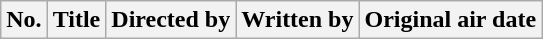<table class="wikitable plainrowheaders" style="background:#fff;">
<tr>
<th style="background:#;">No.</th>
<th style="background:#;">Title</th>
<th style="background:#;">Directed by</th>
<th style="background:#;">Written by</th>
<th style="background:#;">Original air date<br>

















</th>
</tr>
</table>
